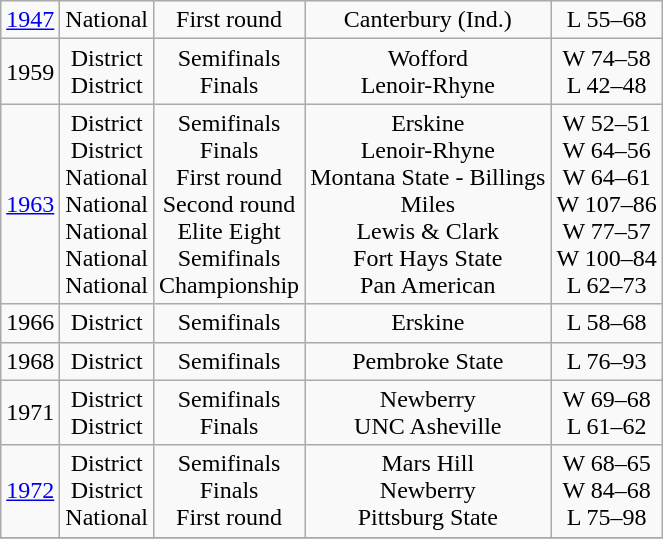<table class="wikitable">
<tr align="center">
<td><a href='#'>1947</a></td>
<td>National</td>
<td>First round</td>
<td>Canterbury (Ind.)</td>
<td>L 55–68</td>
</tr>
<tr align="center">
<td>1959</td>
<td>District<br>District</td>
<td>Semifinals<br>Finals</td>
<td>Wofford<br>Lenoir-Rhyne</td>
<td>W 74–58<br>L 42–48</td>
</tr>
<tr align="center">
<td><a href='#'>1963</a></td>
<td>District<br>District<br>National<br>National<br>National<br>National<br>National</td>
<td>Semifinals<br>Finals<br>First round<br>Second round<br>Elite Eight<br>Semifinals<br>Championship</td>
<td>Erskine<br>Lenoir-Rhyne<br>Montana State - Billings<br>Miles<br>Lewis & Clark<br>Fort Hays State<br>Pan American</td>
<td>W 52–51<br>W 64–56<br>W 64–61<br>W 107–86<br>W 77–57<br>W 100–84<br>L 62–73</td>
</tr>
<tr align="center">
<td>1966</td>
<td>District</td>
<td>Semifinals</td>
<td>Erskine</td>
<td>L 58–68</td>
</tr>
<tr align="center">
<td>1968</td>
<td>District</td>
<td>Semifinals</td>
<td>Pembroke State</td>
<td>L 76–93</td>
</tr>
<tr align="center">
<td>1971</td>
<td>District<br>District</td>
<td>Semifinals<br>Finals</td>
<td>Newberry<br>UNC Asheville</td>
<td>W 69–68<br>L 61–62</td>
</tr>
<tr align="center">
<td><a href='#'>1972</a></td>
<td>District<br>District<br>National</td>
<td>Semifinals<br>Finals<br>First round</td>
<td>Mars Hill<br>Newberry<br>Pittsburg State</td>
<td>W 68–65<br>W 84–68<br>L 75–98</td>
</tr>
<tr align="center">
</tr>
</table>
